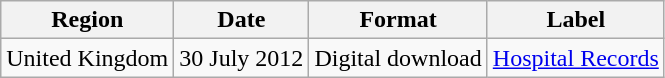<table class=wikitable>
<tr>
<th>Region</th>
<th>Date</th>
<th>Format</th>
<th>Label</th>
</tr>
<tr>
<td>United Kingdom</td>
<td>30 July 2012</td>
<td>Digital download</td>
<td><a href='#'>Hospital Records</a></td>
</tr>
</table>
